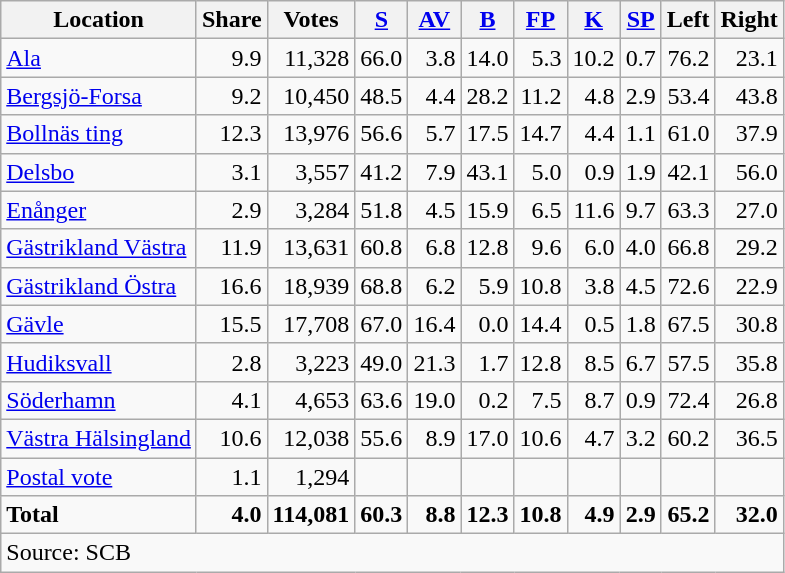<table class="wikitable sortable" style=text-align:right>
<tr>
<th>Location</th>
<th>Share</th>
<th>Votes</th>
<th><a href='#'>S</a></th>
<th><a href='#'>AV</a></th>
<th><a href='#'>B</a></th>
<th><a href='#'>FP</a></th>
<th><a href='#'>K</a></th>
<th><a href='#'>SP</a></th>
<th>Left</th>
<th>Right</th>
</tr>
<tr>
<td align=left><a href='#'>Ala</a></td>
<td>9.9</td>
<td>11,328</td>
<td>66.0</td>
<td>3.8</td>
<td>14.0</td>
<td>5.3</td>
<td>10.2</td>
<td>0.7</td>
<td>76.2</td>
<td>23.1</td>
</tr>
<tr>
<td align=left><a href='#'>Bergsjö-Forsa</a></td>
<td>9.2</td>
<td>10,450</td>
<td>48.5</td>
<td>4.4</td>
<td>28.2</td>
<td>11.2</td>
<td>4.8</td>
<td>2.9</td>
<td>53.4</td>
<td>43.8</td>
</tr>
<tr>
<td align=left><a href='#'>Bollnäs ting</a></td>
<td>12.3</td>
<td>13,976</td>
<td>56.6</td>
<td>5.7</td>
<td>17.5</td>
<td>14.7</td>
<td>4.4</td>
<td>1.1</td>
<td>61.0</td>
<td>37.9</td>
</tr>
<tr>
<td align=left><a href='#'>Delsbo</a></td>
<td>3.1</td>
<td>3,557</td>
<td>41.2</td>
<td>7.9</td>
<td>43.1</td>
<td>5.0</td>
<td>0.9</td>
<td>1.9</td>
<td>42.1</td>
<td>56.0</td>
</tr>
<tr>
<td align=left><a href='#'>Enånger</a></td>
<td>2.9</td>
<td>3,284</td>
<td>51.8</td>
<td>4.5</td>
<td>15.9</td>
<td>6.5</td>
<td>11.6</td>
<td>9.7</td>
<td>63.3</td>
<td>27.0</td>
</tr>
<tr>
<td align=left><a href='#'>Gästrikland Västra</a></td>
<td>11.9</td>
<td>13,631</td>
<td>60.8</td>
<td>6.8</td>
<td>12.8</td>
<td>9.6</td>
<td>6.0</td>
<td>4.0</td>
<td>66.8</td>
<td>29.2</td>
</tr>
<tr>
<td align=left><a href='#'>Gästrikland Östra</a></td>
<td>16.6</td>
<td>18,939</td>
<td>68.8</td>
<td>6.2</td>
<td>5.9</td>
<td>10.8</td>
<td>3.8</td>
<td>4.5</td>
<td>72.6</td>
<td>22.9</td>
</tr>
<tr>
<td align=left><a href='#'>Gävle</a></td>
<td>15.5</td>
<td>17,708</td>
<td>67.0</td>
<td>16.4</td>
<td>0.0</td>
<td>14.4</td>
<td>0.5</td>
<td>1.8</td>
<td>67.5</td>
<td>30.8</td>
</tr>
<tr>
<td align=left><a href='#'>Hudiksvall</a></td>
<td>2.8</td>
<td>3,223</td>
<td>49.0</td>
<td>21.3</td>
<td>1.7</td>
<td>12.8</td>
<td>8.5</td>
<td>6.7</td>
<td>57.5</td>
<td>35.8</td>
</tr>
<tr>
<td align=left><a href='#'>Söderhamn</a></td>
<td>4.1</td>
<td>4,653</td>
<td>63.6</td>
<td>19.0</td>
<td>0.2</td>
<td>7.5</td>
<td>8.7</td>
<td>0.9</td>
<td>72.4</td>
<td>26.8</td>
</tr>
<tr>
<td align=left><a href='#'>Västra Hälsingland</a></td>
<td>10.6</td>
<td>12,038</td>
<td>55.6</td>
<td>8.9</td>
<td>17.0</td>
<td>10.6</td>
<td>4.7</td>
<td>3.2</td>
<td>60.2</td>
<td>36.5</td>
</tr>
<tr>
<td align=left><a href='#'>Postal vote</a></td>
<td>1.1</td>
<td>1,294</td>
<td></td>
<td></td>
<td></td>
<td></td>
<td></td>
<td></td>
<td></td>
<td></td>
</tr>
<tr>
<td align=left><strong>Total</strong></td>
<td><strong>4.0</strong></td>
<td><strong>114,081</strong></td>
<td><strong>60.3</strong></td>
<td><strong>8.8</strong></td>
<td><strong>12.3</strong></td>
<td><strong>10.8</strong></td>
<td><strong>4.9</strong></td>
<td><strong>2.9</strong></td>
<td><strong>65.2</strong></td>
<td><strong>32.0</strong></td>
</tr>
<tr>
<td align=left colspan=11>Source: SCB </td>
</tr>
</table>
